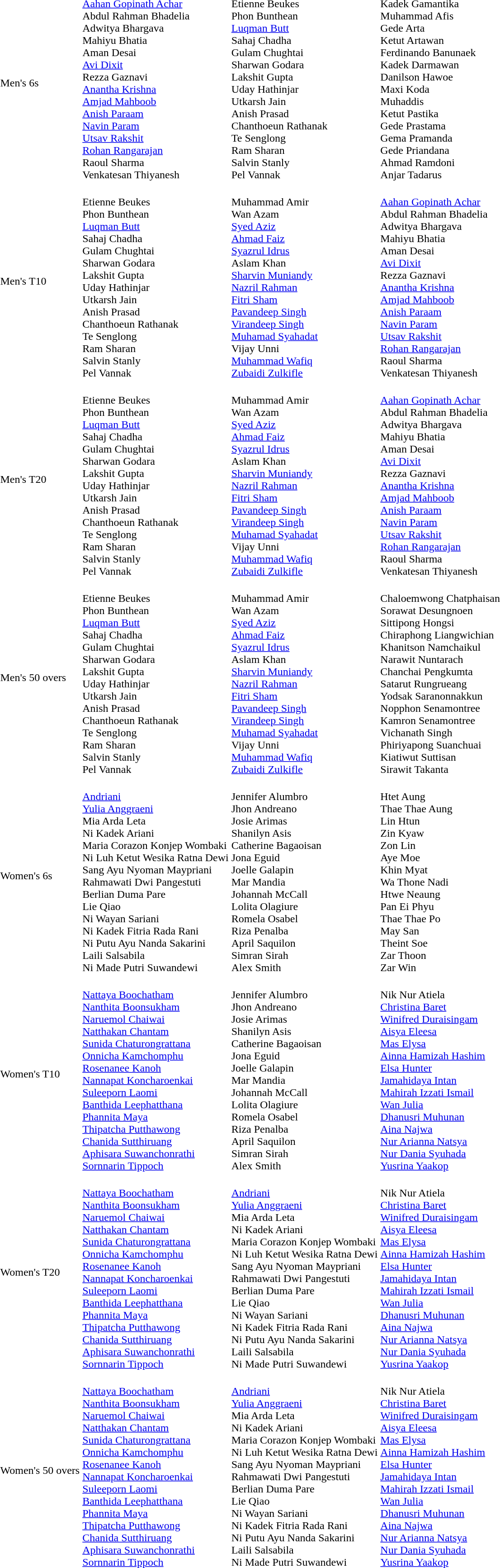<table>
<tr>
<td>Men's 6s<br></td>
<td nowrap=true valign=top><br><a href='#'>Aahan Gopinath Achar</a><br>Abdul Rahman Bhadelia<br>Adwitya Bhargava<br>Mahiyu Bhatia<br>Aman Desai<br><a href='#'>Avi Dixit</a><br>Rezza Gaznavi<br><a href='#'>Anantha Krishna</a><br><a href='#'>Amjad Mahboob</a><br><a href='#'>Anish Paraam</a><br><a href='#'>Navin Param</a><br><a href='#'>Utsav Rakshit</a><br><a href='#'>Rohan Rangarajan</a><br>Raoul Sharma<br>Venkatesan Thiyanesh</td>
<td nowrap=true valign=top><br>Etienne Beukes<br>Phon Bunthean<br><a href='#'>Luqman Butt</a><br>Sahaj Chadha <br>Gulam Chughtai<br>Sharwan Godara<br>Lakshit Gupta<br>Uday Hathinjar<br>Utkarsh Jain<br>Anish Prasad<br>Chanthoeun Rathanak<br>Te Senglong<br>Ram Sharan<br>Salvin Stanly<br>Pel Vannak</td>
<td nowrap=true valign=top><br>Kadek Gamantika<br>Muhammad Afis<br>Gede Arta<br>Ketut Artawan<br>Ferdinando Banunaek<br>Kadek Darmawan<br>Danilson Hawoe<br>Maxi Koda<br>Muhaddis<br>Ketut Pastika<br>Gede Prastama<br>Gema Pramanda<br>Gede Priandana<br>Ahmad Ramdoni<br>Anjar Tadarus</td>
</tr>
<tr>
<td>Men's T10<br></td>
<td nowrap=true valign=top><br>Etienne Beukes<br>Phon Bunthean<br><a href='#'>Luqman Butt</a><br>Sahaj Chadha <br>Gulam Chughtai<br>Sharwan Godara<br>Lakshit Gupta<br>Uday Hathinjar<br>Utkarsh Jain<br>Anish Prasad<br>Chanthoeun Rathanak<br>Te Senglong<br>Ram Sharan<br>Salvin Stanly<br>Pel Vannak</td>
<td nowrap=true valign=top><br>Muhammad Amir<br>Wan Azam<br><a href='#'>Syed Aziz</a><br><a href='#'>Ahmad Faiz</a><br><a href='#'>Syazrul Idrus</a><br>Aslam Khan<br><a href='#'>Sharvin Muniandy</a><br><a href='#'>Nazril Rahman</a><br><a href='#'>Fitri Sham</a><br><a href='#'>Pavandeep Singh</a><br><a href='#'>Virandeep Singh</a><br><a href='#'>Muhamad Syahadat</a><br>Vijay Unni<br><a href='#'>Muhammad Wafiq</a><br><a href='#'>Zubaidi Zulkifle</a></td>
<td nowrap=true valign=top><br><a href='#'>Aahan Gopinath Achar</a><br>Abdul Rahman Bhadelia<br>Adwitya Bhargava<br>Mahiyu Bhatia<br>Aman Desai<br><a href='#'>Avi Dixit</a><br>Rezza Gaznavi<br><a href='#'>Anantha Krishna</a><br><a href='#'>Amjad Mahboob</a><br><a href='#'>Anish Paraam</a><br><a href='#'>Navin Param</a><br><a href='#'>Utsav Rakshit</a><br><a href='#'>Rohan Rangarajan</a><br>Raoul Sharma<br>Venkatesan Thiyanesh</td>
</tr>
<tr>
<td>Men's T20<br></td>
<td nowrap=true valign=top><br>Etienne Beukes<br>Phon Bunthean<br><a href='#'>Luqman Butt</a><br>Sahaj Chadha <br>Gulam Chughtai<br>Sharwan Godara<br>Lakshit Gupta<br>Uday Hathinjar<br>Utkarsh Jain<br>Anish Prasad<br>Chanthoeun Rathanak<br>Te Senglong<br>Ram Sharan<br>Salvin Stanly<br>Pel Vannak</td>
<td nowrap=true valign=top><br>Muhammad Amir<br>Wan Azam<br><a href='#'>Syed Aziz</a><br><a href='#'>Ahmad Faiz</a><br><a href='#'>Syazrul Idrus</a><br>Aslam Khan<br><a href='#'>Sharvin Muniandy</a><br><a href='#'>Nazril Rahman</a><br><a href='#'>Fitri Sham</a><br><a href='#'>Pavandeep Singh</a><br><a href='#'>Virandeep Singh</a><br><a href='#'>Muhamad Syahadat</a><br>Vijay Unni<br><a href='#'>Muhammad Wafiq</a><br><a href='#'>Zubaidi Zulkifle</a></td>
<td nowrap=true valign=top><br><a href='#'>Aahan Gopinath Achar</a><br>Abdul Rahman Bhadelia<br>Adwitya Bhargava<br>Mahiyu Bhatia<br>Aman Desai<br><a href='#'>Avi Dixit</a><br>Rezza Gaznavi<br><a href='#'>Anantha Krishna</a><br><a href='#'>Amjad Mahboob</a><br><a href='#'>Anish Paraam</a><br><a href='#'>Navin Param</a><br><a href='#'>Utsav Rakshit</a><br><a href='#'>Rohan Rangarajan</a><br>Raoul Sharma<br>Venkatesan Thiyanesh</td>
</tr>
<tr>
<td>Men's 50 overs<br></td>
<td nowrap=true valign=top><br>Etienne Beukes<br>Phon Bunthean<br><a href='#'>Luqman Butt</a><br>Sahaj Chadha <br>Gulam Chughtai<br>Sharwan Godara<br>Lakshit Gupta<br>Uday Hathinjar<br>Utkarsh Jain<br>Anish Prasad<br>Chanthoeun Rathanak<br>Te Senglong<br>Ram Sharan<br>Salvin Stanly<br>Pel Vannak</td>
<td nowrap=true valign=top><br>Muhammad Amir<br>Wan Azam<br><a href='#'>Syed Aziz</a><br><a href='#'>Ahmad Faiz</a><br><a href='#'>Syazrul Idrus</a><br>Aslam Khan<br><a href='#'>Sharvin Muniandy</a><br><a href='#'>Nazril Rahman</a><br><a href='#'>Fitri Sham</a><br><a href='#'>Pavandeep Singh</a><br><a href='#'>Virandeep Singh</a><br><a href='#'>Muhamad Syahadat</a><br>Vijay Unni<br><a href='#'>Muhammad Wafiq</a><br><a href='#'>Zubaidi Zulkifle</a></td>
<td nowrap=true valign=top><br>Chaloemwong Chatphaisan<br>Sorawat Desungnoen<br>Sittipong Hongsi<br>Chiraphong Liangwichian<br>Khanitson Namchaikul<br>Narawit Nuntarach<br>Chanchai Pengkumta<br>Satarut Rungrueang<br>Yodsak Saranonnakkun<br>Nopphon Senamontree<br>Kamron Senamontree<br>Vichanath Singh<br>Phiriyapong Suanchuai<br>Kiatiwut Suttisan<br>Sirawit Takanta</td>
</tr>
<tr>
<td>Women's 6s<br></td>
<td nowrap=true valign=top><br><a href='#'>Andriani</a><br><a href='#'>Yulia Anggraeni</a><br>Mia Arda Leta<br>Ni Kadek Ariani<br>Maria Corazon Konjep Wombaki<br>Ni Luh Ketut Wesika Ratna Dewi<br>Sang Ayu Nyoman Maypriani<br>Rahmawati Dwi Pangestuti<br>Berlian Duma Pare<br>Lie Qiao<br>Ni Wayan Sariani<br>Ni Kadek Fitria Rada Rani<br>Ni Putu Ayu Nanda Sakarini<br>Laili Salsabila<br>Ni Made Putri Suwandewi</td>
<td nowrap=true valign=top><br>Jennifer Alumbro<br>Jhon Andreano<br>Josie Arimas<br>Shanilyn Asis<br>Catherine Bagaoisan<br>Jona Eguid<br>Joelle Galapin<br>Mar Mandia<br>Johannah McCall<br>Lolita Olagiure<br>Romela Osabel<br>Riza Penalba<br>April Saquilon<br>Simran Sirah<br>Alex Smith</td>
<td nowrap=true valign=top><br>Htet Aung<br>Thae Thae Aung<br>Lin Htun<br>Zin Kyaw<br>Zon Lin<br>Aye Moe<br>Khin Myat<br>Wa Thone Nadi<br>Htwe Neaung<br>Pan Ei Phyu<br>Thae Thae Po<br>May San<br>Theint Soe<br>Zar Thoon<br>Zar Win</td>
</tr>
<tr>
<td>Women's T10<br></td>
<td nowrap=true valign=top><br><a href='#'>Nattaya Boochatham</a><br><a href='#'>Nanthita Boonsukham</a><br><a href='#'>Naruemol Chaiwai</a><br><a href='#'>Natthakan Chantam</a><br><a href='#'>Sunida Chaturongrattana</a><br><a href='#'>Onnicha Kamchomphu</a><br><a href='#'>Rosenanee Kanoh</a><br><a href='#'>Nannapat Koncharoenkai</a><br><a href='#'>Suleeporn Laomi</a><br><a href='#'>Banthida Leephatthana</a><br><a href='#'>Phannita Maya</a><br><a href='#'>Thipatcha Putthawong</a><br><a href='#'>Chanida Sutthiruang</a><br><a href='#'>Aphisara Suwanchonrathi</a><br><a href='#'>Sornnarin Tippoch</a></td>
<td nowrap=true valign=top><br>Jennifer Alumbro<br>Jhon Andreano<br>Josie Arimas<br>Shanilyn Asis<br>Catherine Bagaoisan<br>Jona Eguid<br>Joelle Galapin<br>Mar Mandia<br>Johannah McCall<br>Lolita Olagiure<br>Romela Osabel<br>Riza Penalba<br>April Saquilon<br>Simran Sirah<br>Alex Smith</td>
<td nowrap=true valign=top><br>Nik Nur Atiela<br><a href='#'>Christina Baret</a><br><a href='#'>Winifred Duraisingam</a><br><a href='#'>Aisya Eleesa</a><br><a href='#'>Mas Elysa</a><br><a href='#'>Ainna Hamizah Hashim</a><br><a href='#'>Elsa Hunter</a><br><a href='#'>Jamahidaya Intan</a><br><a href='#'>Mahirah Izzati Ismail</a><br><a href='#'>Wan Julia</a><br><a href='#'>Dhanusri Muhunan</a><br><a href='#'>Aina Najwa</a><br><a href='#'>Nur Arianna Natsya</a><br><a href='#'>Nur Dania Syuhada</a><br><a href='#'>Yusrina Yaakop</a></td>
</tr>
<tr>
<td>Women's T20<br></td>
<td nowrap=true valign=top><br><a href='#'>Nattaya Boochatham</a><br><a href='#'>Nanthita Boonsukham</a><br><a href='#'>Naruemol Chaiwai</a><br><a href='#'>Natthakan Chantam</a><br><a href='#'>Sunida Chaturongrattana</a><br><a href='#'>Onnicha Kamchomphu</a><br><a href='#'>Rosenanee Kanoh</a><br><a href='#'>Nannapat Koncharoenkai</a><br><a href='#'>Suleeporn Laomi</a><br><a href='#'>Banthida Leephatthana</a><br><a href='#'>Phannita Maya</a><br><a href='#'>Thipatcha Putthawong</a><br><a href='#'>Chanida Sutthiruang</a><br><a href='#'>Aphisara Suwanchonrathi</a><br><a href='#'>Sornnarin Tippoch</a></td>
<td nowrap=true valign=top><br><a href='#'>Andriani</a><br><a href='#'>Yulia Anggraeni</a><br>Mia Arda Leta<br>Ni Kadek Ariani<br>Maria Corazon Konjep Wombaki<br>Ni Luh Ketut Wesika Ratna Dewi<br>Sang Ayu Nyoman Maypriani<br>Rahmawati Dwi Pangestuti<br>Berlian Duma Pare<br>Lie Qiao<br>Ni Wayan Sariani<br>Ni Kadek Fitria Rada Rani<br>Ni Putu Ayu Nanda Sakarini<br>Laili Salsabila<br>Ni Made Putri Suwandewi</td>
<td nowrap=true valign=top><br>Nik Nur Atiela<br><a href='#'>Christina Baret</a><br><a href='#'>Winifred Duraisingam</a><br><a href='#'>Aisya Eleesa</a><br><a href='#'>Mas Elysa</a><br><a href='#'>Ainna Hamizah Hashim</a><br><a href='#'>Elsa Hunter</a><br><a href='#'>Jamahidaya Intan</a><br><a href='#'>Mahirah Izzati Ismail</a><br><a href='#'>Wan Julia</a><br><a href='#'>Dhanusri Muhunan</a><br><a href='#'>Aina Najwa</a><br><a href='#'>Nur Arianna Natsya</a><br><a href='#'>Nur Dania Syuhada</a><br><a href='#'>Yusrina Yaakop</a></td>
</tr>
<tr>
<td>Women's 50 overs<br></td>
<td nowrap=true valign=top><br><a href='#'>Nattaya Boochatham</a><br><a href='#'>Nanthita Boonsukham</a><br><a href='#'>Naruemol Chaiwai</a><br><a href='#'>Natthakan Chantam</a><br><a href='#'>Sunida Chaturongrattana</a><br><a href='#'>Onnicha Kamchomphu</a><br><a href='#'>Rosenanee Kanoh</a><br><a href='#'>Nannapat Koncharoenkai</a><br><a href='#'>Suleeporn Laomi</a><br><a href='#'>Banthida Leephatthana</a><br><a href='#'>Phannita Maya</a><br><a href='#'>Thipatcha Putthawong</a><br><a href='#'>Chanida Sutthiruang</a><br><a href='#'>Aphisara Suwanchonrathi</a><br><a href='#'>Sornnarin Tippoch</a></td>
<td nowrap=true valign=top><br><a href='#'>Andriani</a><br><a href='#'>Yulia Anggraeni</a><br>Mia Arda Leta<br>Ni Kadek Ariani<br>Maria Corazon Konjep Wombaki<br>Ni Luh Ketut Wesika Ratna Dewi<br>Sang Ayu Nyoman Maypriani<br>Rahmawati Dwi Pangestuti<br>Berlian Duma Pare<br>Lie Qiao<br>Ni Wayan Sariani<br>Ni Kadek Fitria Rada Rani<br>Ni Putu Ayu Nanda Sakarini<br>Laili Salsabila<br>Ni Made Putri Suwandewi</td>
<td nowrap=true valign=top><br>Nik Nur Atiela<br><a href='#'>Christina Baret</a><br><a href='#'>Winifred Duraisingam</a><br><a href='#'>Aisya Eleesa</a><br><a href='#'>Mas Elysa</a><br><a href='#'>Ainna Hamizah Hashim</a><br><a href='#'>Elsa Hunter</a><br><a href='#'>Jamahidaya Intan</a><br><a href='#'>Mahirah Izzati Ismail</a><br><a href='#'>Wan Julia</a><br><a href='#'>Dhanusri Muhunan</a><br><a href='#'>Aina Najwa</a><br><a href='#'>Nur Arianna Natsya</a><br><a href='#'>Nur Dania Syuhada</a><br><a href='#'>Yusrina Yaakop</a></td>
</tr>
</table>
